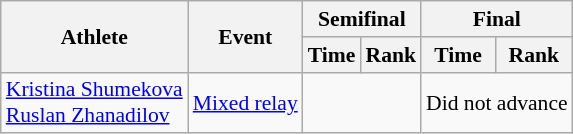<table class="wikitable" style="font-size:90%">
<tr>
<th rowspan=2>Athlete</th>
<th rowspan=2>Event</th>
<th colspan=2>Semifinal</th>
<th colspan=2>Final</th>
</tr>
<tr>
<th>Time</th>
<th>Rank</th>
<th>Time</th>
<th>Rank</th>
</tr>
<tr align=center>
<td align=left><a href='#'>Kristina Shumekova</a><br><a href='#'>Ruslan Zhanadilov</a></td>
<td align=left><a href='#'>Mixed relay</a></td>
<td colspan=2></td>
<td colspan=2>Did not advance</td>
</tr>
</table>
